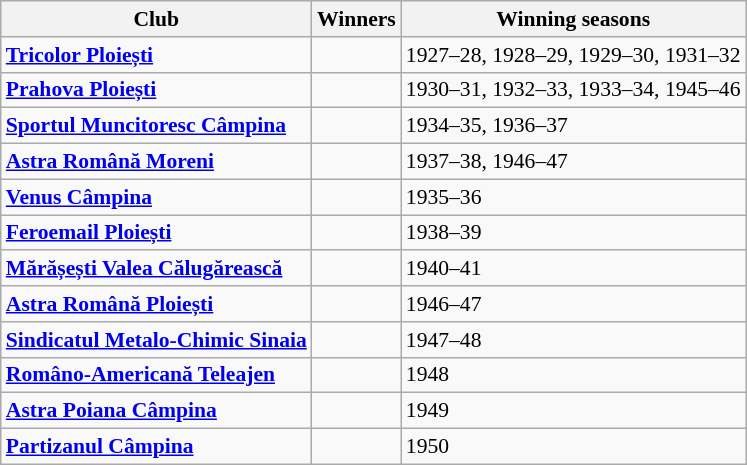<table class="wikitable sortable" style="text-align; font-size:90%;">
<tr>
<th>Club</th>
<th>Winners</th>
<th>Winning seasons</th>
</tr>
<tr>
<td><strong><a href='#'>Tricolor Ploiești</a></strong></td>
<td></td>
<td>1927–28, 1928–29, 1929–30, 1931–32</td>
</tr>
<tr>
<td><strong><a href='#'>Prahova Ploiești</a></strong></td>
<td></td>
<td>1930–31, 1932–33, 1933–34, 1945–46</td>
</tr>
<tr>
<td><strong><a href='#'>Sportul Muncitoresc Câmpina</a></strong></td>
<td></td>
<td>1934–35, 1936–37</td>
</tr>
<tr>
<td><strong><a href='#'>Astra Română Moreni</a></strong></td>
<td></td>
<td>1937–38, 1946–47</td>
</tr>
<tr>
<td><strong><a href='#'>Venus Câmpina</a></strong></td>
<td></td>
<td>1935–36</td>
</tr>
<tr>
<td><strong><a href='#'>Feroemail Ploiești</a></strong></td>
<td></td>
<td>1938–39</td>
</tr>
<tr>
<td><strong><a href='#'>Mărășești Valea Călugărească</a></strong></td>
<td></td>
<td>1940–41</td>
</tr>
<tr>
<td><strong><a href='#'>Astra Română Ploiești</a></strong></td>
<td></td>
<td>1946–47</td>
</tr>
<tr>
<td><strong><a href='#'>Sindicatul Metalo-Chimic Sinaia</a></strong></td>
<td></td>
<td>1947–48</td>
</tr>
<tr>
<td><strong><a href='#'>Româno-Americană Teleajen</a></strong></td>
<td></td>
<td>1948</td>
</tr>
<tr>
<td><strong><a href='#'>Astra Poiana Câmpina</a></strong></td>
<td></td>
<td>1949</td>
</tr>
<tr>
<td><strong><a href='#'>Partizanul Câmpina</a></strong></td>
<td></td>
<td>1950</td>
</tr>
</table>
